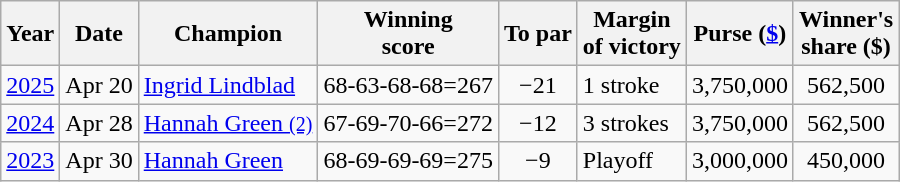<table class="wikitable">
<tr>
<th>Year</th>
<th>Date</th>
<th>Champion</th>
<th>Winning<br>score</th>
<th>To par</th>
<th>Margin<br>of victory</th>
<th>Purse (<a href='#'>$</a>)</th>
<th>Winner's<br>share ($)</th>
</tr>
<tr>
<td><a href='#'>2025</a></td>
<td>Apr 20</td>
<td> <a href='#'>Ingrid Lindblad</a></td>
<td align=center>68-63-68-68=267</td>
<td align=center>−21</td>
<td>1 stroke</td>
<td align=center>3,750,000</td>
<td align=center>562,500</td>
</tr>
<tr>
<td><a href='#'>2024</a></td>
<td>Apr 28</td>
<td> <a href='#'>Hannah Green <small>(2)</small></a></td>
<td align=center>67-69-70-66=272</td>
<td align=center>−12</td>
<td>3 strokes</td>
<td align=center>3,750,000</td>
<td align=center>562,500</td>
</tr>
<tr>
<td><a href='#'>2023</a></td>
<td>Apr 30</td>
<td> <a href='#'>Hannah Green</a></td>
<td align=center>68-69-69-69=275</td>
<td align=center>−9</td>
<td>Playoff</td>
<td align=center>3,000,000</td>
<td align=center>450,000</td>
</tr>
</table>
